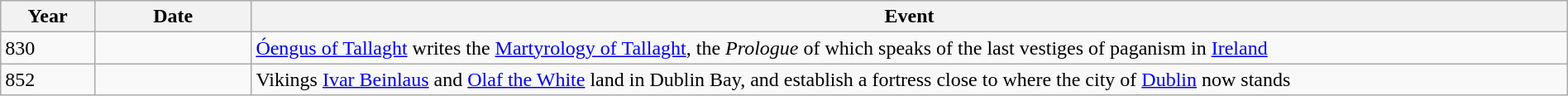<table class="wikitable" width="100%">
<tr>
<th style="width:6%">Year</th>
<th style="width:10%">Date</th>
<th>Event</th>
</tr>
<tr>
<td>830</td>
<td></td>
<td><a href='#'>Óengus of Tallaght</a> writes the <a href='#'>Martyrology of Tallaght</a>, the <em>Prologue</em> of which speaks of the last vestiges of paganism in <a href='#'>Ireland</a></td>
</tr>
<tr>
<td>852</td>
<td></td>
<td>Vikings <a href='#'>Ivar Beinlaus</a> and <a href='#'>Olaf the White</a> land in Dublin Bay, and establish a fortress close to where the city of <a href='#'>Dublin</a> now stands</td>
</tr>
</table>
